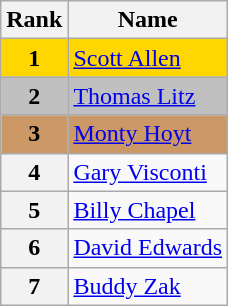<table class="wikitable">
<tr>
<th>Rank</th>
<th>Name</th>
</tr>
<tr bgcolor="gold">
<td align="center"><strong>1</strong></td>
<td><a href='#'>Scott Allen</a></td>
</tr>
<tr bgcolor="silver">
<td align="center"><strong>2</strong></td>
<td><a href='#'>Thomas Litz</a></td>
</tr>
<tr bgcolor="cc9966">
<td align="center"><strong>3</strong></td>
<td><a href='#'>Monty Hoyt</a></td>
</tr>
<tr>
<th>4</th>
<td><a href='#'>Gary Visconti</a></td>
</tr>
<tr>
<th>5</th>
<td><a href='#'>Billy Chapel</a></td>
</tr>
<tr>
<th>6</th>
<td><a href='#'>David Edwards</a></td>
</tr>
<tr>
<th>7</th>
<td><a href='#'>Buddy Zak</a></td>
</tr>
</table>
